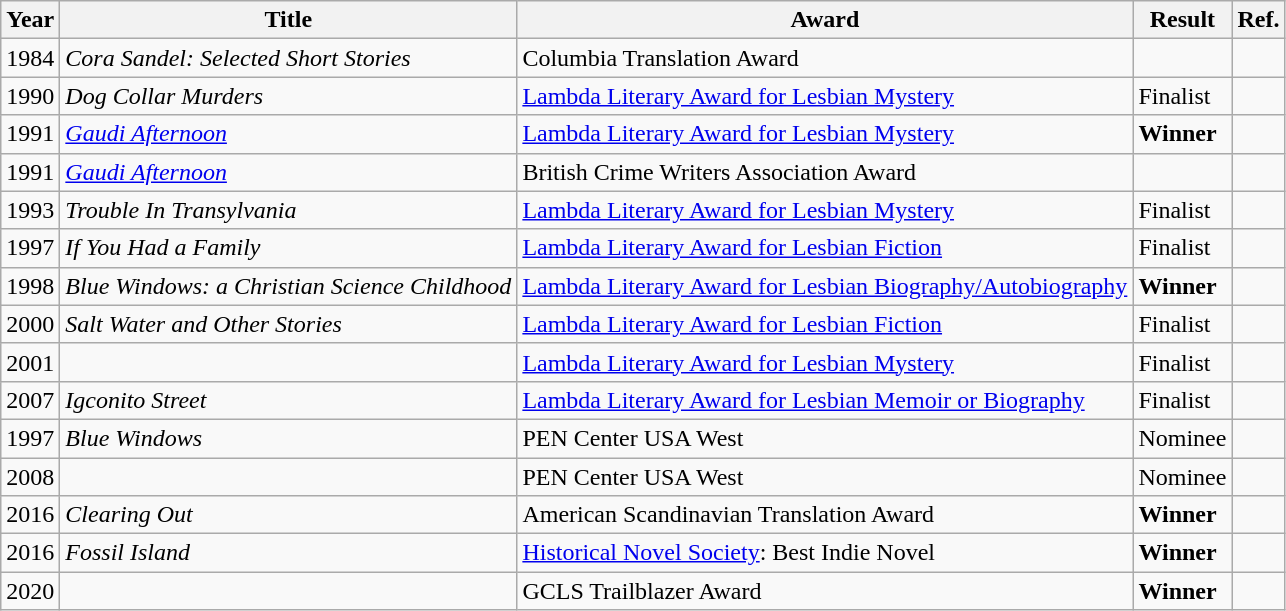<table class="wikitable sortable mw-collapsible">
<tr>
<th>Year</th>
<th>Title</th>
<th>Award</th>
<th>Result</th>
<th>Ref.</th>
</tr>
<tr>
<td>1984</td>
<td><em>Cora Sandel: Selected Short Stories</em></td>
<td>Columbia Translation Award</td>
<td></td>
<td></td>
</tr>
<tr>
<td>1990</td>
<td><em>Dog Collar Murders</em></td>
<td><a href='#'>Lambda Literary Award for Lesbian Mystery</a></td>
<td>Finalist</td>
<td></td>
</tr>
<tr>
<td>1991</td>
<td><em><a href='#'>Gaudi Afternoon</a></em></td>
<td><a href='#'>Lambda Literary Award for Lesbian Mystery</a></td>
<td><strong>Winner</strong></td>
<td></td>
</tr>
<tr>
<td>1991</td>
<td><em><a href='#'>Gaudi Afternoon</a></em></td>
<td>British Crime Writers Association Award</td>
<td></td>
<td><em></em></td>
</tr>
<tr>
<td>1993</td>
<td><em>Trouble In Transylvania</em></td>
<td><a href='#'>Lambda Literary Award for Lesbian Mystery</a></td>
<td>Finalist</td>
<td></td>
</tr>
<tr>
<td>1997</td>
<td><em>If You Had a Family</em></td>
<td><a href='#'>Lambda Literary Award for Lesbian Fiction</a></td>
<td>Finalist</td>
<td></td>
</tr>
<tr>
<td>1998</td>
<td><em>Blue Windows: a Christian Science Childhood</em></td>
<td><a href='#'>Lambda Literary Award for Lesbian Biography/Autobiography</a></td>
<td><strong>Winner</strong></td>
<td></td>
</tr>
<tr>
<td>2000</td>
<td><em>Salt Water and Other Stories</em></td>
<td><a href='#'>Lambda Literary Award for Lesbian Fiction</a></td>
<td>Finalist</td>
<td></td>
</tr>
<tr>
<td>2001</td>
<td><em></em></td>
<td><a href='#'>Lambda Literary Award for Lesbian Mystery</a></td>
<td>Finalist</td>
<td></td>
</tr>
<tr>
<td>2007</td>
<td><em>Igconito Street</em></td>
<td><a href='#'>Lambda Literary Award for Lesbian Memoir or Biography</a></td>
<td>Finalist</td>
<td></td>
</tr>
<tr>
<td>1997</td>
<td><em>Blue Windows</em></td>
<td>PEN Center USA West</td>
<td>Nominee</td>
<td><em></em></td>
</tr>
<tr>
<td>2008</td>
<td><em></em></td>
<td>PEN Center USA West</td>
<td>Nominee</td>
<td><em></em></td>
</tr>
<tr>
<td>2016</td>
<td><em>Clearing Out</em></td>
<td>American Scandinavian Translation Award</td>
<td><strong>Winner</strong></td>
<td><em></em></td>
</tr>
<tr>
<td>2016</td>
<td><em>Fossil Island</em></td>
<td><a href='#'>Historical Novel Society</a>: Best Indie Novel</td>
<td><strong>Winner</strong></td>
<td><em></em></td>
</tr>
<tr>
<td>2020</td>
<td></td>
<td>GCLS Trailblazer Award</td>
<td><strong>Winner</strong></td>
<td></td>
</tr>
</table>
